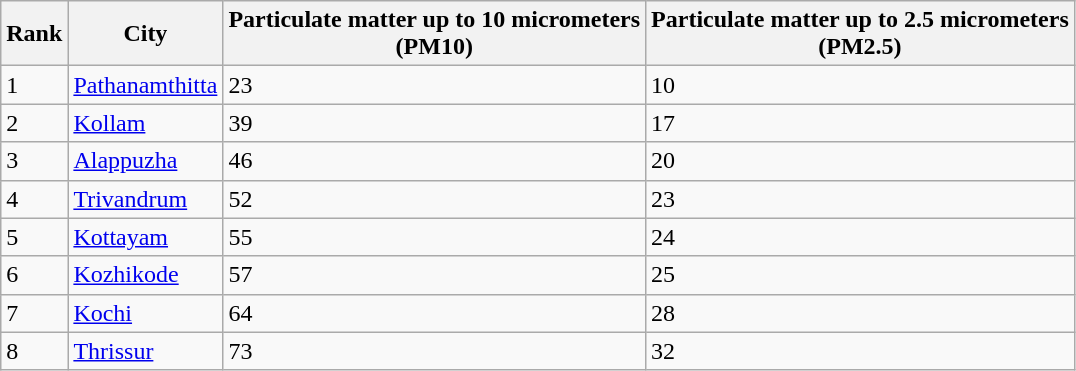<table class="wikitable sortable">
<tr>
<th>Rank</th>
<th>City</th>
<th>Particulate matter up to 10 micrometers<br> (PM10)</th>
<th>Particulate matter up to 2.5 micrometers<br> (PM2.5)</th>
</tr>
<tr>
<td>1</td>
<td><a href='#'>Pathanamthitta</a></td>
<td>23</td>
<td>10</td>
</tr>
<tr>
<td>2</td>
<td><a href='#'>Kollam</a></td>
<td>39</td>
<td>17</td>
</tr>
<tr>
<td>3</td>
<td><a href='#'>Alappuzha</a></td>
<td>46</td>
<td>20</td>
</tr>
<tr>
<td>4</td>
<td><a href='#'>Trivandrum</a></td>
<td>52</td>
<td>23</td>
</tr>
<tr>
<td>5</td>
<td><a href='#'>Kottayam</a></td>
<td>55</td>
<td>24</td>
</tr>
<tr>
<td>6</td>
<td><a href='#'>Kozhikode</a></td>
<td>57</td>
<td>25</td>
</tr>
<tr>
<td>7</td>
<td><a href='#'>Kochi</a></td>
<td>64</td>
<td>28</td>
</tr>
<tr>
<td>8</td>
<td><a href='#'>Thrissur</a></td>
<td>73</td>
<td>32</td>
</tr>
</table>
